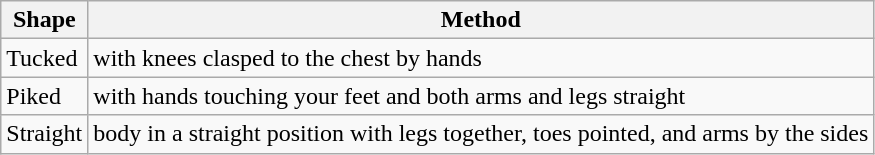<table class="wikitable">
<tr>
<th>Shape</th>
<th>Method</th>
</tr>
<tr>
<td>Tucked</td>
<td>with knees clasped to the chest by hands</td>
</tr>
<tr>
<td>Piked</td>
<td>with hands touching your feet and both arms and legs straight</td>
</tr>
<tr>
<td>Straight</td>
<td>body in a straight position with legs together, toes pointed, and arms by the sides</td>
</tr>
</table>
